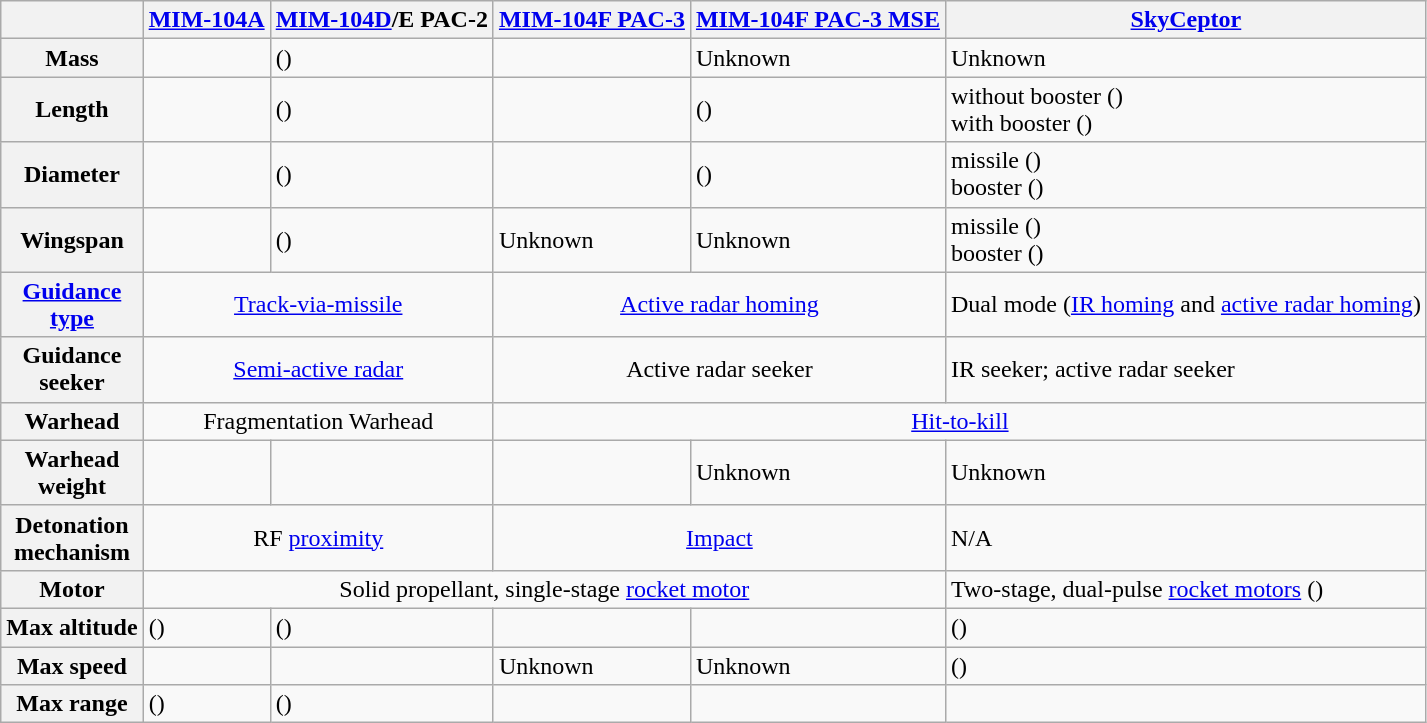<table class="wikitable">
<tr>
<th></th>
<th><a href='#'>MIM-104A</a></th>
<th><a href='#'>MIM-104D</a>/E PAC-2</th>
<th><a href='#'>MIM-104F PAC-3</a></th>
<th><a href='#'>MIM-104F PAC-3 MSE</a></th>
<th><a href='#'>SkyCeptor</a></th>
</tr>
<tr>
<th>Mass</th>
<td></td>
<td> ()</td>
<td></td>
<td>Unknown</td>
<td>Unknown</td>
</tr>
<tr>
<th>Length</th>
<td></td>
<td> ()</td>
<td></td>
<td> ()</td>
<td> without booster ()<br> with booster ()</td>
</tr>
<tr>
<th>Diameter</th>
<td></td>
<td> ()</td>
<td></td>
<td> ()</td>
<td> missile ()<br> booster ()</td>
</tr>
<tr>
<th>Wingspan</th>
<td></td>
<td> ()</td>
<td>Unknown</td>
<td>Unknown</td>
<td> missile ()<br> booster ()</td>
</tr>
<tr>
<th><a href='#'>Guidance<br>type</a></th>
<td colspan=2 style="text-align: center;"><a href='#'>Track-via-missile</a></td>
<td colspan=2 style="text-align: center;"><a href='#'>Active radar homing</a></td>
<td>Dual mode (<a href='#'>IR homing</a> and <a href='#'>active radar homing</a>)</td>
</tr>
<tr>
<th>Guidance<br>seeker</th>
<td colspan=2 style="text-align: center;"><a href='#'>Semi-active radar</a></td>
<td colspan=2 style="text-align: center;">Active radar seeker</td>
<td>IR seeker; active radar seeker</td>
</tr>
<tr>
<th>Warhead</th>
<td colspan="2" style="text-align: center;">Fragmentation Warhead</td>
<td colspan="3" style="text-align: center;"><a href='#'>Hit-to-kill</a></td>
</tr>
<tr>
<th>Warhead<br>weight</th>
<td></td>
<td></td>
<td></td>
<td>Unknown</td>
<td>Unknown</td>
</tr>
<tr>
<th>Detonation<br>mechanism</th>
<td colspan=2 style="text-align: center;">RF <a href='#'>proximity</a></td>
<td colspan=2 style="text-align: center;"><a href='#'>Impact</a></td>
<td>N/A</td>
</tr>
<tr>
<th>Motor</th>
<td colspan=4 style="text-align: center;">Solid propellant, single-stage <a href='#'>rocket motor</a></td>
<td>Two-stage, dual-pulse <a href='#'>rocket motors</a> ()</td>
</tr>
<tr>
<th>Max altitude</th>
<td> ()</td>
<td> ()</td>
<td></td>
<td></td>
<td> ()</td>
</tr>
<tr>
<th>Max speed</th>
<td></td>
<td></td>
<td>Unknown</td>
<td>Unknown</td>
<td> ()</td>
</tr>
<tr>
<th>Max range</th>
<td> ()</td>
<td> ()</td>
<td></td>
<td></td>
<td></td>
</tr>
</table>
